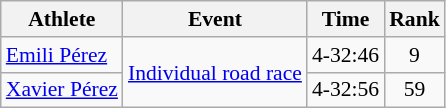<table class=wikitable style="font-size:90%">
<tr>
<th>Athlete</th>
<th>Event</th>
<th>Time</th>
<th>Rank</th>
</tr>
<tr align=center>
<td align=left><a href='#'>Emili Pérez</a></td>
<td align=left rowspan=2><a href='#'>Individual road race</a></td>
<td>4-32:46</td>
<td>9</td>
</tr>
<tr align=center>
<td align=left><a href='#'>Xavier Pérez</a></td>
<td>4-32:56</td>
<td>59</td>
</tr>
</table>
